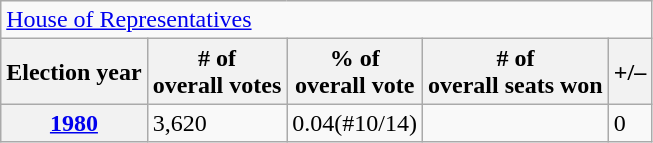<table class=wikitable>
<tr>
<td colspan=5><a href='#'>House of Representatives</a></td>
</tr>
<tr>
<th>Election year</th>
<th># of<br>overall votes</th>
<th>% of<br>overall vote</th>
<th># of<br>overall seats won</th>
<th>+/–</th>
</tr>
<tr>
<th><a href='#'>1980</a></th>
<td>3,620</td>
<td>0.04(#10/14)</td>
<td></td>
<td> 0</td>
</tr>
</table>
